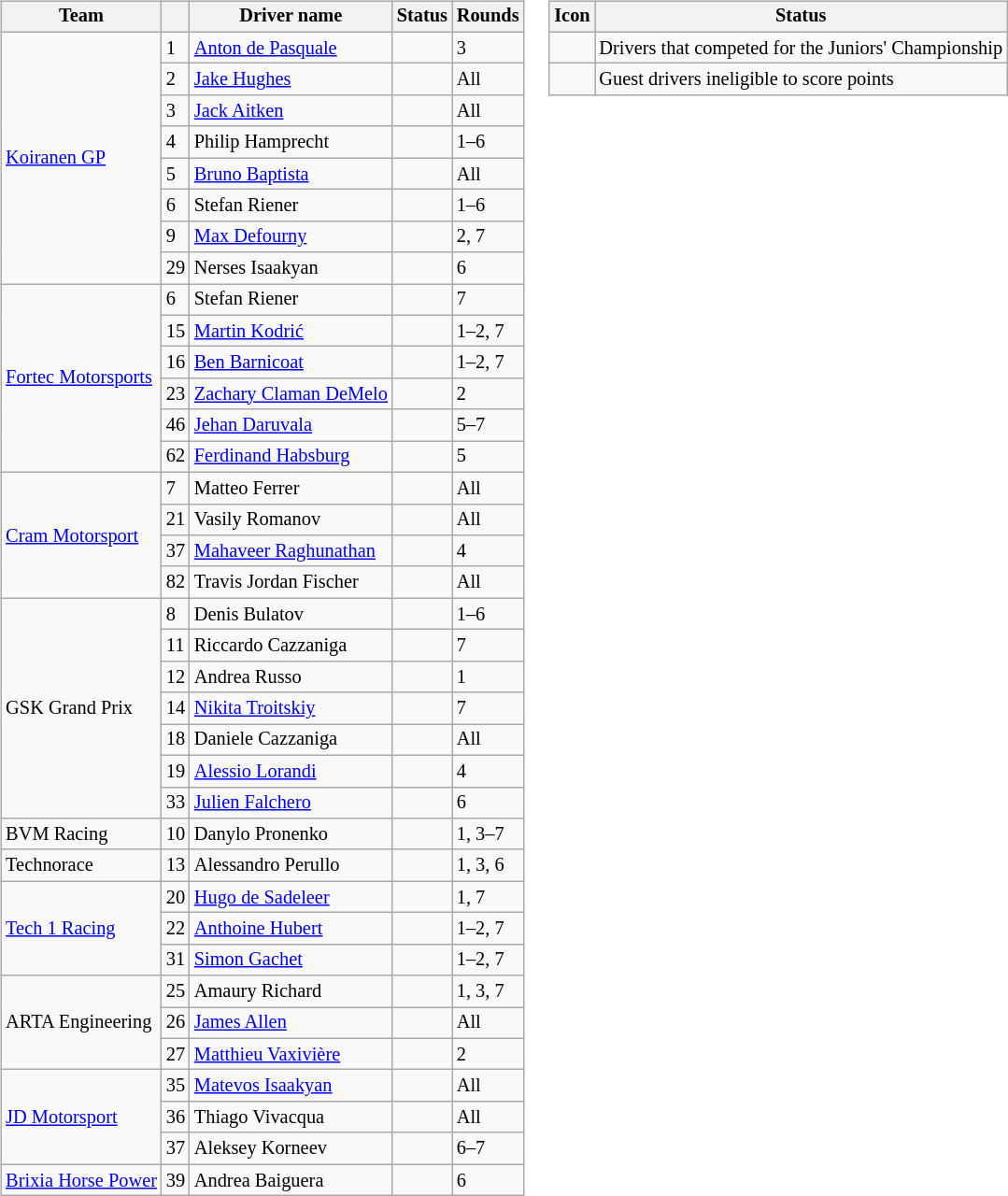<table>
<tr>
<td><br><table class="wikitable" style="font-size: 85%;">
<tr>
<th>Team</th>
<th></th>
<th>Driver name</th>
<th>Status</th>
<th>Rounds</th>
</tr>
<tr>
<td rowspan=8> <a href='#'>Koiranen GP</a></td>
<td>1</td>
<td> <a href='#'>Anton de Pasquale</a></td>
<td align=center></td>
<td>3</td>
</tr>
<tr>
<td>2</td>
<td> <a href='#'>Jake Hughes</a></td>
<td></td>
<td>All</td>
</tr>
<tr>
<td>3</td>
<td> <a href='#'>Jack Aitken</a></td>
<td></td>
<td>All</td>
</tr>
<tr>
<td>4</td>
<td> Philip Hamprecht</td>
<td align="center"></td>
<td>1–6</td>
</tr>
<tr>
<td>5</td>
<td> <a href='#'>Bruno Baptista</a></td>
<td align="center"></td>
<td>All</td>
</tr>
<tr>
<td>6</td>
<td> Stefan Riener</td>
<td></td>
<td>1–6</td>
</tr>
<tr>
<td>9</td>
<td> <a href='#'>Max Defourny</a></td>
<td align=center></td>
<td>2, 7</td>
</tr>
<tr>
<td>29</td>
<td> Nerses Isaakyan</td>
<td align=center></td>
<td>6</td>
</tr>
<tr>
<td rowspan=6> <a href='#'>Fortec Motorsports</a></td>
<td>6</td>
<td> Stefan Riener</td>
<td></td>
<td>7</td>
</tr>
<tr>
<td>15</td>
<td> <a href='#'>Martin Kodrić</a></td>
<td align=center></td>
<td>1–2, 7</td>
</tr>
<tr>
<td>16</td>
<td> <a href='#'>Ben Barnicoat</a></td>
<td align=center></td>
<td>1–2, 7</td>
</tr>
<tr>
<td>23</td>
<td> <a href='#'>Zachary Claman DeMelo</a></td>
<td align=center></td>
<td>2</td>
</tr>
<tr>
<td>46</td>
<td> <a href='#'>Jehan Daruvala</a></td>
<td align=center></td>
<td>5–7</td>
</tr>
<tr>
<td>62</td>
<td> <a href='#'>Ferdinand Habsburg</a></td>
<td align=center></td>
<td>5</td>
</tr>
<tr>
<td rowspan=4> <a href='#'>Cram Motorsport</a></td>
<td>7</td>
<td> Matteo Ferrer</td>
<td></td>
<td>All</td>
</tr>
<tr>
<td>21</td>
<td> Vasily Romanov</td>
<td></td>
<td>All</td>
</tr>
<tr>
<td>37</td>
<td> <a href='#'>Mahaveer Raghunathan</a></td>
<td align=center></td>
<td>4</td>
</tr>
<tr>
<td>82</td>
<td> Travis Jordan Fischer</td>
<td></td>
<td>All</td>
</tr>
<tr>
<td rowspan=7> GSK Grand Prix</td>
<td>8</td>
<td> Denis Bulatov</td>
<td align="center"></td>
<td>1–6</td>
</tr>
<tr>
<td>11</td>
<td> Riccardo Cazzaniga</td>
<td align=center></td>
<td>7</td>
</tr>
<tr>
<td>12</td>
<td> Andrea Russo</td>
<td align="center"></td>
<td>1</td>
</tr>
<tr>
<td>14</td>
<td> <a href='#'>Nikita Troitskiy</a></td>
<td align=center></td>
<td>7</td>
</tr>
<tr>
<td>18</td>
<td> Daniele Cazzaniga</td>
<td></td>
<td>All</td>
</tr>
<tr>
<td>19</td>
<td> <a href='#'>Alessio Lorandi</a></td>
<td align=center></td>
<td>4</td>
</tr>
<tr>
<td>33</td>
<td> <a href='#'>Julien Falchero</a></td>
<td align=center></td>
<td>6</td>
</tr>
<tr>
<td> BVM Racing</td>
<td>10</td>
<td> Danylo Pronenko</td>
<td></td>
<td>1, 3–7</td>
</tr>
<tr>
<td> Technorace</td>
<td>13</td>
<td> Alessandro Perullo</td>
<td></td>
<td>1, 3, 6</td>
</tr>
<tr>
<td rowspan=3> <a href='#'>Tech 1 Racing</a></td>
<td>20</td>
<td> <a href='#'>Hugo de Sadeleer</a></td>
<td align=center></td>
<td>1, 7</td>
</tr>
<tr>
<td>22</td>
<td> <a href='#'>Anthoine Hubert</a></td>
<td align=center></td>
<td>1–2, 7</td>
</tr>
<tr>
<td>31</td>
<td> <a href='#'>Simon Gachet</a></td>
<td align=center></td>
<td>1–2, 7</td>
</tr>
<tr>
<td rowspan=3> ARTA Engineering</td>
<td>25</td>
<td> Amaury Richard</td>
<td align=center></td>
<td>1, 3, 7</td>
</tr>
<tr>
<td>26</td>
<td> <a href='#'>James Allen</a></td>
<td></td>
<td>All</td>
</tr>
<tr>
<td>27</td>
<td> <a href='#'>Matthieu Vaxivière</a></td>
<td align=center></td>
<td>2</td>
</tr>
<tr>
<td rowspan=3> <a href='#'>JD Motorsport</a></td>
<td>35</td>
<td> <a href='#'>Matevos Isaakyan</a></td>
<td align="center"></td>
<td>All</td>
</tr>
<tr>
<td>36</td>
<td> Thiago Vivacqua</td>
<td></td>
<td>All</td>
</tr>
<tr>
<td>37</td>
<td> Aleksey Korneev</td>
<td align=center></td>
<td>6–7</td>
</tr>
<tr>
<td> <a href='#'>Brixia Horse Power</a></td>
<td>39</td>
<td> Andrea Baiguera</td>
<td align=center></td>
<td>6</td>
</tr>
</table>
</td>
<td valign="top"><br><table class="wikitable" style="font-size: 85%;">
<tr>
<th>Icon</th>
<th>Status</th>
</tr>
<tr>
<td align=center></td>
<td>Drivers that competed for the Juniors' Championship</td>
</tr>
<tr>
<td align=center></td>
<td>Guest drivers ineligible to score points</td>
</tr>
</table>
</td>
</tr>
</table>
